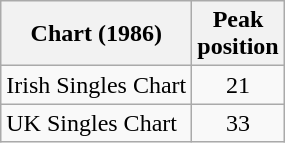<table class="wikitable sortable">
<tr>
<th>Chart (1986)</th>
<th>Peak<br>position</th>
</tr>
<tr>
<td align="left">Irish Singles Chart</td>
<td style="text-align:center;">21</td>
</tr>
<tr>
<td align="left">UK Singles Chart</td>
<td style="text-align:center;">33</td>
</tr>
</table>
